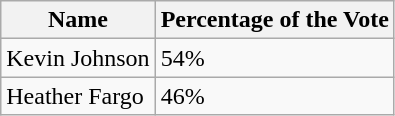<table class="wikitable">
<tr>
<th>Name</th>
<th>Percentage of the Vote</th>
</tr>
<tr>
<td>Kevin Johnson</td>
<td>54%</td>
</tr>
<tr>
<td>Heather Fargo</td>
<td>46%</td>
</tr>
</table>
